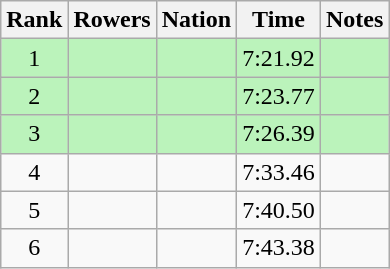<table class="wikitable sortable" style=text-align:center>
<tr>
<th>Rank</th>
<th>Rowers</th>
<th>Nation</th>
<th>Time</th>
<th>Notes</th>
</tr>
<tr bgcolor=bbf3bb>
<td>1</td>
<td align=left></td>
<td align=left></td>
<td>7:21.92</td>
<td></td>
</tr>
<tr bgcolor=bbf3bb>
<td>2</td>
<td align=left></td>
<td align=left></td>
<td>7:23.77</td>
<td></td>
</tr>
<tr bgcolor=bbf3bb>
<td>3</td>
<td align=left></td>
<td align=left></td>
<td>7:26.39</td>
<td></td>
</tr>
<tr>
<td>4</td>
<td align=left></td>
<td align=left></td>
<td>7:33.46</td>
<td></td>
</tr>
<tr>
<td>5</td>
<td align=left></td>
<td align=left></td>
<td>7:40.50</td>
<td></td>
</tr>
<tr>
<td>6</td>
<td align=left></td>
<td align=left></td>
<td>7:43.38</td>
<td></td>
</tr>
</table>
